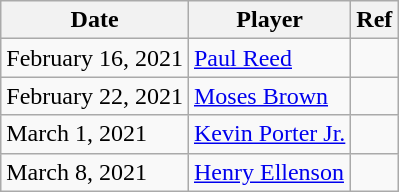<table class="wikitable sortable">
<tr>
<th>Date</th>
<th>Player</th>
<th>Ref</th>
</tr>
<tr>
<td>February 16, 2021</td>
<td><a href='#'>Paul Reed</a></td>
<td></td>
</tr>
<tr>
<td>February 22, 2021</td>
<td><a href='#'>Moses Brown</a></td>
<td></td>
</tr>
<tr>
<td>March 1, 2021</td>
<td><a href='#'>Kevin Porter Jr.</a></td>
<td></td>
</tr>
<tr>
<td>March 8, 2021</td>
<td><a href='#'>Henry Ellenson</a></td>
<td></td>
</tr>
</table>
